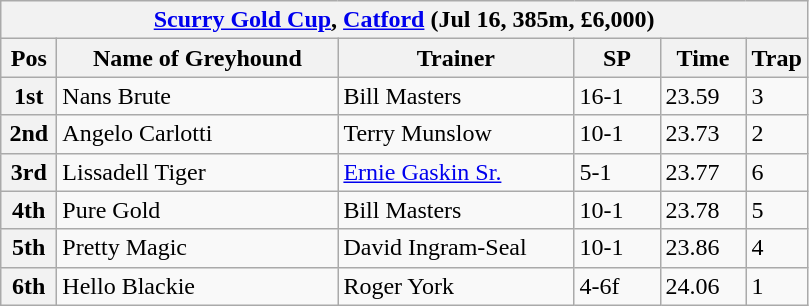<table class="wikitable">
<tr>
<th colspan="6"><a href='#'>Scurry Gold Cup</a>, <a href='#'>Catford</a> (Jul 16, 385m, £6,000)</th>
</tr>
<tr>
<th width=30>Pos</th>
<th width=180>Name of Greyhound</th>
<th width=150>Trainer</th>
<th width=50>SP</th>
<th width=50>Time</th>
<th width=30>Trap</th>
</tr>
<tr>
<th>1st</th>
<td>Nans Brute</td>
<td>Bill Masters</td>
<td>16-1</td>
<td>23.59</td>
<td>3</td>
</tr>
<tr>
<th>2nd</th>
<td>Angelo Carlotti</td>
<td>Terry Munslow</td>
<td>10-1</td>
<td>23.73</td>
<td>2</td>
</tr>
<tr>
<th>3rd</th>
<td>Lissadell Tiger</td>
<td><a href='#'>Ernie Gaskin Sr.</a></td>
<td>5-1</td>
<td>23.77</td>
<td>6</td>
</tr>
<tr>
<th>4th</th>
<td>Pure Gold</td>
<td>Bill Masters</td>
<td>10-1</td>
<td>23.78</td>
<td>5</td>
</tr>
<tr>
<th>5th</th>
<td>Pretty Magic</td>
<td>David Ingram-Seal</td>
<td>10-1</td>
<td>23.86</td>
<td>4</td>
</tr>
<tr>
<th>6th</th>
<td>Hello Blackie</td>
<td>Roger York</td>
<td>4-6f</td>
<td>24.06</td>
<td>1</td>
</tr>
</table>
